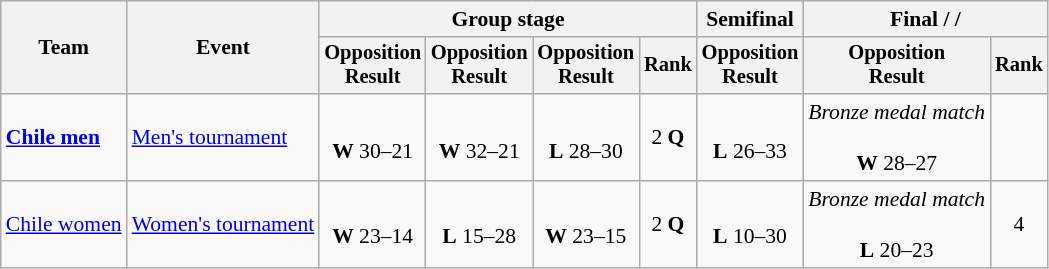<table class=wikitable style=font-size:90%;text-align:center>
<tr>
<th rowspan=2>Team</th>
<th rowspan=2>Event</th>
<th colspan=4>Group stage</th>
<th>Semifinal</th>
<th colspan=2>Final /  / </th>
</tr>
<tr style=font-size:95%>
<th>Opposition<br>Result</th>
<th>Opposition<br>Result</th>
<th>Opposition<br>Result</th>
<th>Rank</th>
<th>Opposition<br>Result</th>
<th>Opposition<br>Result</th>
<th>Rank</th>
</tr>
<tr>
<td style="text-align:left"><strong><a href='#'>Chile men</a></strong></td>
<td style="text-align:left"><a href='#'>Men's tournament</a></td>
<td><br><strong>W</strong> 30–21</td>
<td><br><strong>W</strong> 32–21</td>
<td><br><strong>L</strong> 28–30</td>
<td>2 <strong>Q</strong></td>
<td><br><strong>L</strong> 26–33</td>
<td><em>Bronze medal match</em><br><br><strong>W</strong> 28–27</td>
<td></td>
</tr>
<tr>
<td style="text-align:left"><a href='#'>Chile women</a></td>
<td style="text-align:left"><a href='#'>Women's tournament</a></td>
<td><br><strong>W</strong> 23–14</td>
<td><br><strong>L</strong> 15–28</td>
<td><br><strong>W</strong> 23–15</td>
<td>2 <strong>Q</strong></td>
<td><br><strong>L</strong> 10–30</td>
<td><em>Bronze medal match</em><br><br><strong>L</strong> 20–23</td>
<td>4</td>
</tr>
</table>
